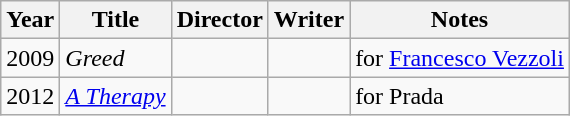<table class="wikitable">
<tr>
<th>Year</th>
<th>Title</th>
<th>Director</th>
<th>Writer</th>
<th>Notes</th>
</tr>
<tr>
<td>2009</td>
<td><em>Greed</em></td>
<td></td>
<td></td>
<td>for <a href='#'>Francesco Vezzoli</a></td>
</tr>
<tr>
<td>2012</td>
<td><em><a href='#'>A Therapy</a></em></td>
<td></td>
<td></td>
<td>for Prada</td>
</tr>
</table>
